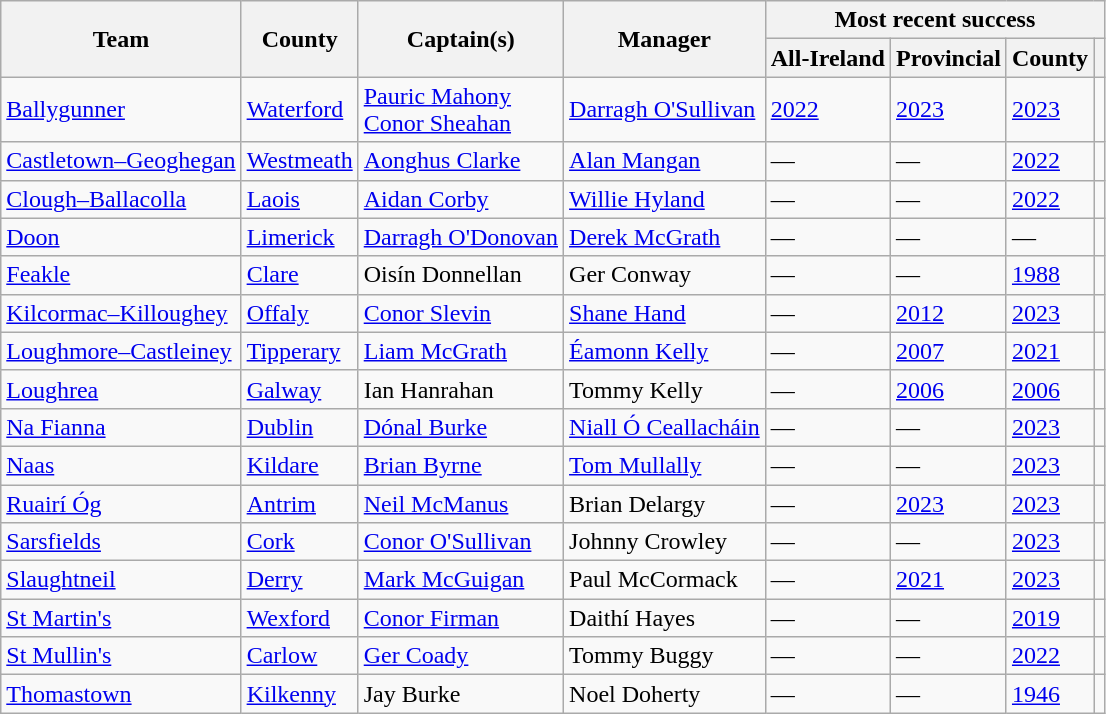<table class="wikitable sortable">
<tr>
<th rowspan="2">Team</th>
<th rowspan="2">County</th>
<th rowspan="2">Captain(s)</th>
<th rowspan="2">Manager</th>
<th colspan="4">Most recent success</th>
</tr>
<tr>
<th>All-Ireland</th>
<th>Provincial</th>
<th>County</th>
<th></th>
</tr>
<tr>
<td> <a href='#'>Ballygunner</a></td>
<td><a href='#'>Waterford</a></td>
<td><a href='#'>Pauric Mahony</a><br><a href='#'>Conor Sheahan</a></td>
<td><a href='#'>Darragh O'Sullivan</a></td>
<td><a href='#'>2022</a></td>
<td><a href='#'>2023</a></td>
<td><a href='#'>2023</a></td>
<td></td>
</tr>
<tr>
<td> <a href='#'>Castletown–Geoghegan</a></td>
<td><a href='#'>Westmeath</a></td>
<td><a href='#'>Aonghus Clarke</a></td>
<td><a href='#'>Alan Mangan</a></td>
<td>—</td>
<td>—</td>
<td><a href='#'>2022</a></td>
<td></td>
</tr>
<tr>
<td> <a href='#'>Clough–Ballacolla</a></td>
<td><a href='#'>Laois</a></td>
<td><a href='#'>Aidan Corby</a></td>
<td><a href='#'>Willie Hyland</a></td>
<td>—</td>
<td>—</td>
<td><a href='#'>2022</a></td>
<td></td>
</tr>
<tr>
<td> <a href='#'>Doon</a></td>
<td><a href='#'>Limerick</a></td>
<td><a href='#'>Darragh O'Donovan</a></td>
<td><a href='#'>Derek McGrath</a></td>
<td>—</td>
<td>—</td>
<td>—</td>
<td></td>
</tr>
<tr>
<td> <a href='#'>Feakle</a></td>
<td><a href='#'>Clare</a></td>
<td>Oisín Donnellan</td>
<td>Ger Conway</td>
<td>—</td>
<td>—</td>
<td><a href='#'>1988</a></td>
<td></td>
</tr>
<tr>
<td> <a href='#'>Kilcormac–Killoughey</a></td>
<td><a href='#'>Offaly</a></td>
<td><a href='#'>Conor Slevin</a></td>
<td><a href='#'>Shane Hand</a></td>
<td>—</td>
<td><a href='#'>2012</a></td>
<td><a href='#'>2023</a></td>
<td></td>
</tr>
<tr>
<td> <a href='#'>Loughmore–Castleiney</a></td>
<td><a href='#'>Tipperary</a></td>
<td><a href='#'>Liam McGrath</a></td>
<td><a href='#'>Éamonn Kelly</a></td>
<td>—</td>
<td><a href='#'>2007</a></td>
<td><a href='#'>2021</a></td>
<td></td>
</tr>
<tr>
<td> <a href='#'>Loughrea</a></td>
<td><a href='#'>Galway</a></td>
<td>Ian Hanrahan</td>
<td>Tommy Kelly</td>
<td>—</td>
<td><a href='#'>2006</a></td>
<td><a href='#'>2006</a></td>
<td></td>
</tr>
<tr>
<td> <a href='#'>Na Fianna</a></td>
<td><a href='#'>Dublin</a></td>
<td><a href='#'>Dónal Burke</a></td>
<td><a href='#'>Niall Ó Ceallacháin</a></td>
<td>—</td>
<td>—</td>
<td><a href='#'>2023</a></td>
<td></td>
</tr>
<tr>
<td> <a href='#'>Naas</a></td>
<td><a href='#'>Kildare</a></td>
<td><a href='#'>Brian Byrne</a></td>
<td><a href='#'>Tom Mullally</a></td>
<td>—</td>
<td>—</td>
<td><a href='#'>2023</a></td>
<td></td>
</tr>
<tr>
<td> <a href='#'>Ruairí Óg</a></td>
<td><a href='#'>Antrim</a></td>
<td><a href='#'>Neil McManus</a></td>
<td>Brian Delargy</td>
<td>—</td>
<td><a href='#'>2023</a></td>
<td><a href='#'>2023</a></td>
<td></td>
</tr>
<tr>
<td> <a href='#'>Sarsfields</a></td>
<td><a href='#'>Cork</a></td>
<td><a href='#'>Conor O'Sullivan</a></td>
<td>Johnny Crowley</td>
<td>—</td>
<td>—</td>
<td><a href='#'>2023</a></td>
<td></td>
</tr>
<tr>
<td> <a href='#'>Slaughtneil</a></td>
<td><a href='#'>Derry</a></td>
<td><a href='#'>Mark McGuigan</a></td>
<td>Paul McCormack</td>
<td>—</td>
<td><a href='#'>2021</a></td>
<td><a href='#'>2023</a></td>
<td></td>
</tr>
<tr>
<td> <a href='#'>St Martin's</a></td>
<td><a href='#'>Wexford</a></td>
<td><a href='#'>Conor Firman</a></td>
<td>Daithí Hayes</td>
<td>—</td>
<td>—</td>
<td><a href='#'>2019</a></td>
<td></td>
</tr>
<tr>
<td> <a href='#'>St Mullin's</a></td>
<td><a href='#'>Carlow</a></td>
<td><a href='#'>Ger Coady</a></td>
<td>Tommy Buggy</td>
<td>—</td>
<td>—</td>
<td><a href='#'>2022</a></td>
<td></td>
</tr>
<tr>
<td> <a href='#'>Thomastown</a></td>
<td><a href='#'>Kilkenny</a></td>
<td>Jay Burke</td>
<td>Noel Doherty</td>
<td>—</td>
<td>—</td>
<td><a href='#'>1946</a></td>
<td></td>
</tr>
</table>
